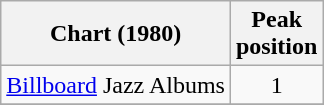<table class="wikitable">
<tr>
<th>Chart (1980)</th>
<th>Peak<br>position</th>
</tr>
<tr>
<td><a href='#'>Billboard</a> Jazz Albums</td>
<td align=center>1</td>
</tr>
<tr>
</tr>
</table>
